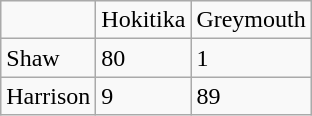<table class=wikitable>
<tr>
<td></td>
<td>Hokitika</td>
<td>Greymouth</td>
</tr>
<tr>
<td>Shaw</td>
<td>80</td>
<td>1</td>
</tr>
<tr>
<td>Harrison</td>
<td>9</td>
<td>89</td>
</tr>
</table>
